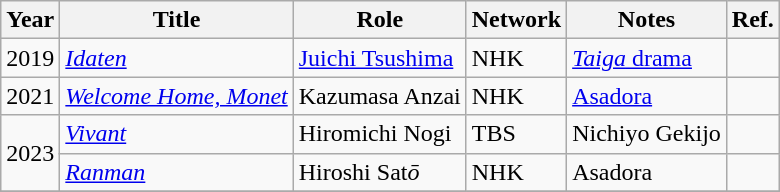<table class="wikitable">
<tr>
<th>Year</th>
<th>Title</th>
<th>Role</th>
<th>Network</th>
<th>Notes</th>
<th>Ref.</th>
</tr>
<tr>
<td>2019</td>
<td><em><a href='#'>Idaten</a></em></td>
<td><a href='#'>Juichi Tsushima</a></td>
<td>NHK</td>
<td><a href='#'><em>Taiga</em> drama</a></td>
<td></td>
</tr>
<tr>
<td>2021</td>
<td><em><a href='#'>Welcome Home, Monet</a></em></td>
<td>Kazumasa Anzai</td>
<td>NHK</td>
<td><a href='#'>Asadora</a></td>
<td></td>
</tr>
<tr>
<td rowspan="2">2023</td>
<td><a href='#'><em>Vivant</em></a></td>
<td>Hiromichi Nogi</td>
<td>TBS</td>
<td>Nichiyo Gekijo</td>
<td></td>
</tr>
<tr>
<td><a href='#'><em>Ranman</em></a></td>
<td>Hiroshi Sat<em>ō</em></td>
<td>NHK</td>
<td>Asadora</td>
<td></td>
</tr>
<tr>
</tr>
</table>
